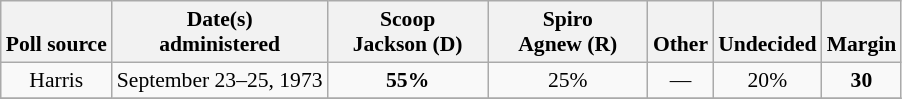<table class="wikitable sortable" style="text-align:center;font-size:90%;line-height:17px">
<tr valign= bottom>
<th>Poll source</th>
<th>Date(s)<br>administered</th>
<th class="unsortable" style="width:100px;">Scoop<br>Jackson (D)</th>
<th class="unsortable" style="width:100px;">Spiro<br>Agnew (R)</th>
<th class="unsortable">Other</th>
<th class="unsortable">Undecided</th>
<th>Margin</th>
</tr>
<tr>
<td align="center">Harris</td>
<td>September 23–25, 1973</td>
<td><strong>55%</strong></td>
<td align="center">25%</td>
<td align="center">—</td>
<td align="center">20%</td>
<td><strong>30</strong></td>
</tr>
<tr>
</tr>
</table>
